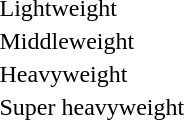<table>
<tr>
<td>Lightweight<br></td>
<td></td>
<td></td>
<td></td>
</tr>
<tr>
<td>Middleweight<br></td>
<td></td>
<td></td>
<td></td>
</tr>
<tr>
<td>Heavyweight<br></td>
<td></td>
<td></td>
<td></td>
</tr>
<tr>
<td>Super heavyweight<br></td>
<td></td>
<td></td>
<td></td>
</tr>
</table>
